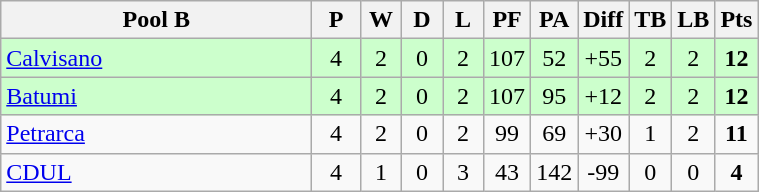<table class="wikitable" style="text-align: center;">
<tr>
<th width="200">Pool B</th>
<th width="25">P</th>
<th width="20">W</th>
<th width="20">D</th>
<th width="20">L</th>
<th width="20">PF</th>
<th width="20">PA</th>
<th width="20">Diff</th>
<th width="20">TB</th>
<th width="20">LB</th>
<th width="20">Pts</th>
</tr>
<tr bgcolor="#ccffcc">
<td style="text-align:left;"> <a href='#'>Calvisano</a></td>
<td>4</td>
<td>2</td>
<td>0</td>
<td>2</td>
<td>107</td>
<td>52</td>
<td>+55</td>
<td>2</td>
<td>2</td>
<td><strong>12</strong></td>
</tr>
<tr bgcolor="#ccffcc">
<td style="text-align:left;"> <a href='#'>Batumi</a></td>
<td>4</td>
<td>2</td>
<td>0</td>
<td>2</td>
<td>107</td>
<td>95</td>
<td>+12</td>
<td>2</td>
<td>2</td>
<td><strong>12</strong></td>
</tr>
<tr>
<td style="text-align:left;"> <a href='#'>Petrarca</a></td>
<td>4</td>
<td>2</td>
<td>0</td>
<td>2</td>
<td>99</td>
<td>69</td>
<td>+30</td>
<td>1</td>
<td>2</td>
<td><strong>11</strong></td>
</tr>
<tr>
<td style="text-align:left;"> <a href='#'>CDUL</a></td>
<td>4</td>
<td>1</td>
<td>0</td>
<td>3</td>
<td>43</td>
<td>142</td>
<td>-99</td>
<td>0</td>
<td>0</td>
<td><strong>4</strong></td>
</tr>
</table>
